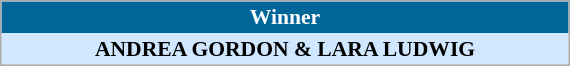<table align=center cellpadding="2" cellspacing="0" style="background: #f9f9f9; border: 1px #aaa solid; border-collapse: collapse; font-size: 90%;" width=30%>
<tr align=center style="background:#006699;color:white;">
<th width=100%>Winner</th>
</tr>
<tr align=center bgcolor=#D0E7FF>
<td align=center><strong>ANDREA GORDON & LARA LUDWIG</strong> </td>
</tr>
</table>
